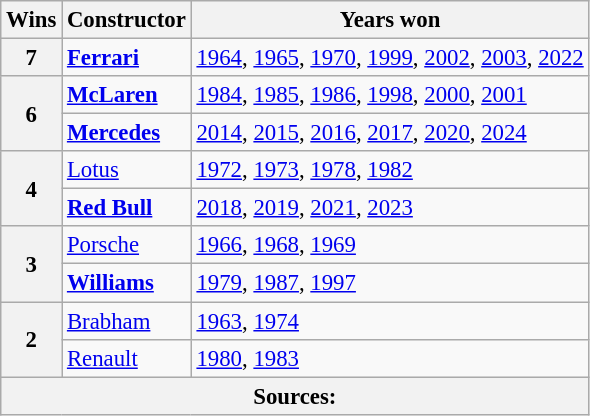<table class="wikitable" style="font-size: 95%;">
<tr>
<th>Wins</th>
<th>Constructor</th>
<th>Years won</th>
</tr>
<tr>
<th>7</th>
<td> <strong><a href='#'>Ferrari</a></strong></td>
<td><a href='#'>1964</a>, <span><a href='#'>1965</a></span>, <a href='#'>1970</a>, <a href='#'>1999</a>, <a href='#'>2002</a>, <a href='#'>2003</a>, <a href='#'>2022</a></td>
</tr>
<tr>
<th rowspan="2">6</th>
<td> <strong><a href='#'>McLaren</a></strong></td>
<td><a href='#'>1984</a>, <a href='#'>1985</a>, <a href='#'>1986</a>, <a href='#'>1998</a>, <a href='#'>2000</a>, <a href='#'>2001</a></td>
</tr>
<tr>
<td> <strong><a href='#'>Mercedes</a></strong></td>
<td><a href='#'>2014</a>, <a href='#'>2015</a>, <a href='#'>2016</a>, <a href='#'>2017</a>, <a href='#'>2020</a>, <a href='#'>2024</a></td>
</tr>
<tr>
<th rowspan="2">4</th>
<td> <a href='#'>Lotus</a></td>
<td><a href='#'>1972</a>, <a href='#'>1973</a>, <a href='#'>1978</a>, <a href='#'>1982</a></td>
</tr>
<tr>
<td> <strong><a href='#'>Red Bull</a></strong></td>
<td><a href='#'>2018</a>, <a href='#'>2019</a>, <a href='#'>2021</a>, <a href='#'>2023</a></td>
</tr>
<tr>
<th rowspan="2">3</th>
<td> <a href='#'>Porsche</a></td>
<td><span><a href='#'>1966</a>, <a href='#'>1968</a>, <a href='#'>1969</a></span></td>
</tr>
<tr>
<td> <strong><a href='#'>Williams</a></strong></td>
<td><a href='#'>1979</a>, <a href='#'>1987</a>, <a href='#'>1997</a></td>
</tr>
<tr>
<th rowspan="2">2</th>
<td> <a href='#'>Brabham</a></td>
<td><span><a href='#'>1963</a></span>, <a href='#'>1974</a></td>
</tr>
<tr>
<td> <a href='#'>Renault</a></td>
<td><a href='#'>1980</a>, <a href='#'>1983</a></td>
</tr>
<tr>
<th colspan=3>Sources:</th>
</tr>
</table>
